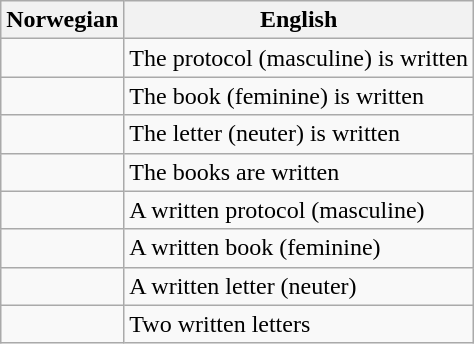<table class="wikitable">
<tr>
<th>Norwegian</th>
<th>English</th>
</tr>
<tr>
<td></td>
<td>The protocol (masculine) is written</td>
</tr>
<tr>
<td></td>
<td>The book (feminine) is written</td>
</tr>
<tr>
<td></td>
<td>The letter (neuter) is written</td>
</tr>
<tr>
<td></td>
<td>The books are written</td>
</tr>
<tr>
<td></td>
<td>A written protocol (masculine)</td>
</tr>
<tr>
<td></td>
<td>A written book (feminine)</td>
</tr>
<tr>
<td></td>
<td>A written letter (neuter)</td>
</tr>
<tr>
<td></td>
<td>Two written letters</td>
</tr>
</table>
